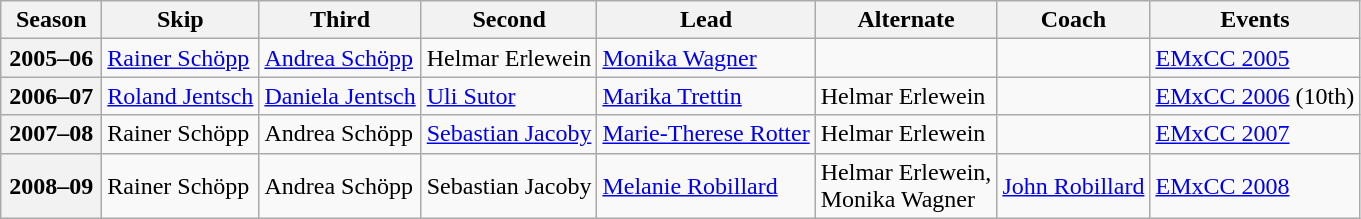<table class="wikitable">
<tr>
<th scope="col" width=60>Season</th>
<th scope="col">Skip</th>
<th scope="col">Third</th>
<th scope="col">Second</th>
<th scope="col">Lead</th>
<th scope="col">Alternate</th>
<th scope="col">Coach</th>
<th scope="col">Events</th>
</tr>
<tr>
<th scope="row">2005–06</th>
<td><a href='#'>Rainer Schöpp</a></td>
<td><a href='#'>Andrea Schöpp</a></td>
<td>Helmar Erlewein</td>
<td><a href='#'>Monika Wagner</a></td>
<td></td>
<td></td>
<td><a href='#'>EMxCC 2005</a> </td>
</tr>
<tr>
<th scope="row">2006–07</th>
<td><a href='#'>Roland Jentsch</a></td>
<td><a href='#'>Daniela Jentsch</a></td>
<td><a href='#'>Uli Sutor</a></td>
<td><a href='#'>Marika Trettin</a></td>
<td>Helmar Erlewein</td>
<td></td>
<td><a href='#'>EMxCC 2006</a> (10th)</td>
</tr>
<tr>
<th scope="row">2007–08</th>
<td>Rainer Schöpp</td>
<td>Andrea Schöpp</td>
<td><a href='#'>Sebastian Jacoby</a></td>
<td><a href='#'>Marie-Therese Rotter</a></td>
<td>Helmar Erlewein</td>
<td></td>
<td><a href='#'>EMxCC 2007</a> </td>
</tr>
<tr>
<th scope="row">2008–09</th>
<td>Rainer Schöpp</td>
<td>Andrea Schöpp</td>
<td>Sebastian Jacoby</td>
<td><a href='#'>Melanie Robillard</a></td>
<td>Helmar Erlewein,<br>Monika Wagner</td>
<td><a href='#'>John Robillard</a></td>
<td><a href='#'>EMxCC 2008</a> </td>
</tr>
</table>
